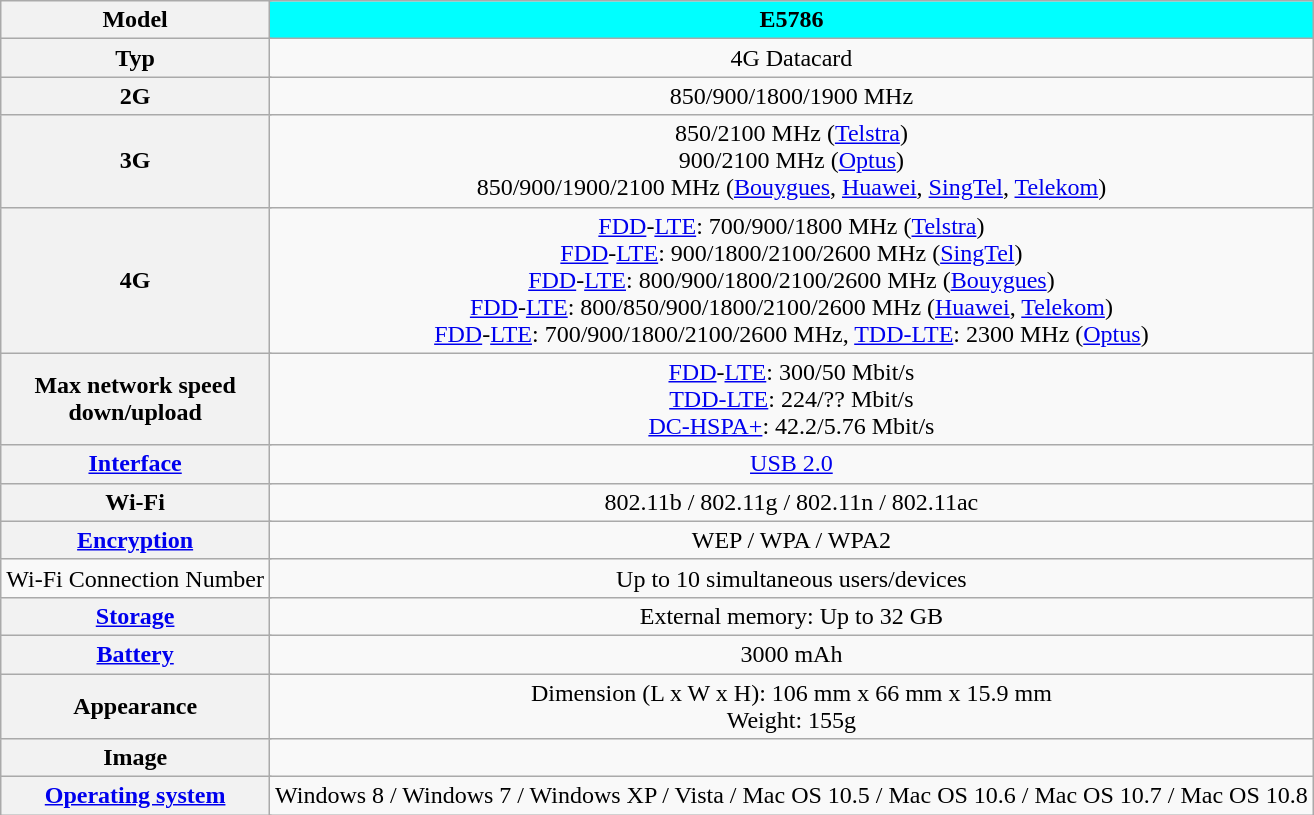<table class="wikitable" style="text-align:center">
<tr>
<th colspan="2" style="background:#silver">Model</th>
<th style="background:rgb(0%,100%,100%);">E5786</th>
</tr>
<tr>
<th colspan="2" >Typ</th>
<td>4G Datacard</td>
</tr>
<tr>
<th colspan="2" >2G</th>
<td>850/900/1800/1900 MHz</td>
</tr>
<tr>
<th colspan="2" >3G</th>
<td>850/2100 MHz (<a href='#'>Telstra</a>)<br>900/2100 MHz (<a href='#'>Optus</a>)<br>850/900/1900/2100 MHz (<a href='#'>Bouygues</a>, <a href='#'>Huawei</a>, <a href='#'>SingTel</a>, <a href='#'>Telekom</a>)</td>
</tr>
<tr>
<th colspan="2" >4G</th>
<td><a href='#'>FDD</a>-<a href='#'>LTE</a>: 700/900/1800 MHz (<a href='#'>Telstra</a>)<br><a href='#'>FDD</a>-<a href='#'>LTE</a>: 900/1800/2100/2600 MHz (<a href='#'>SingTel</a>)<br><a href='#'>FDD</a>-<a href='#'>LTE</a>: 800/900/1800/2100/2600 MHz (<a href='#'>Bouygues</a>)<br><a href='#'>FDD</a>-<a href='#'>LTE</a>: 800/850/900/1800/2100/2600 MHz (<a href='#'>Huawei</a>, <a href='#'>Telekom</a>)<br><a href='#'>FDD</a>-<a href='#'>LTE</a>: 700/900/1800/2100/2600 MHz, <a href='#'>TDD-LTE</a>: 2300 MHz (<a href='#'>Optus</a>)</td>
</tr>
<tr>
<th colspan="2" >Max network speed<br>down/upload</th>
<td style="text-align: center;"><a href='#'>FDD</a>-<a href='#'>LTE</a>: 300/50 Mbit/s<br><a href='#'>TDD-LTE</a>: 224/?? Mbit/s<br><a href='#'>DC-HSPA+</a>: 42.2/5.76 Mbit/s</td>
</tr>
<tr>
<th colspan="2" ><a href='#'>Interface</a></th>
<td><a href='#'>USB 2.0</a></td>
</tr>
<tr>
<th colspan="2" >Wi-Fi</th>
<td>802.11b / 802.11g / 802.11n / 802.11ac</td>
</tr>
<tr>
<th colspan="2" ><a href='#'>Encryption</a></th>
<td>WEP / WPA / WPA2</td>
</tr>
<tr>
<td colspan="2" >Wi-Fi Connection Number</td>
<td>Up to 10 simultaneous users/devices</td>
</tr>
<tr>
<th colspan="2" ><a href='#'>Storage</a></th>
<td>External memory: Up to 32 GB</td>
</tr>
<tr>
<th colspan="2" ><a href='#'>Battery</a></th>
<td>3000 mAh</td>
</tr>
<tr>
<th colspan="2" >Appearance</th>
<td>Dimension (L x W x H): 106 mm x 66 mm x 15.9 mm<br>Weight: 155g</td>
</tr>
<tr>
<th colspan="2" >Image</th>
<td></td>
</tr>
<tr>
<th colspan="2" ><a href='#'>Operating system</a></th>
<td>Windows 8 / Windows 7 / Windows XP / Vista / Mac OS 10.5 / Mac OS 10.6 / Mac OS 10.7 / Mac OS 10.8</td>
</tr>
</table>
